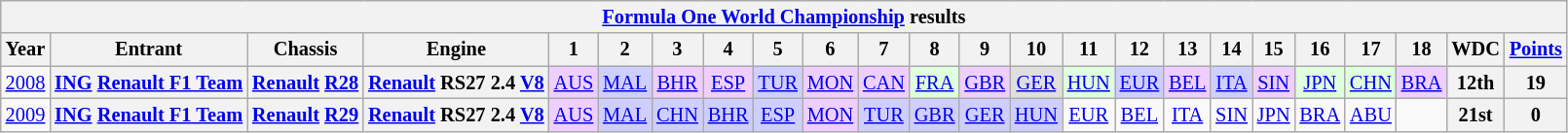<table class="wikitable" style="text-align:center; font-size:85%">
<tr>
<th colspan=45><a href='#'>Formula One World Championship</a> results</th>
</tr>
<tr>
<th>Year</th>
<th>Entrant</th>
<th>Chassis</th>
<th>Engine</th>
<th>1</th>
<th>2</th>
<th>3</th>
<th>4</th>
<th>5</th>
<th>6</th>
<th>7</th>
<th>8</th>
<th>9</th>
<th>10</th>
<th>11</th>
<th>12</th>
<th>13</th>
<th>14</th>
<th>15</th>
<th>16</th>
<th>17</th>
<th>18</th>
<th>WDC</th>
<th><a href='#'>Points</a></th>
</tr>
<tr>
<td><a href='#'>2008</a></td>
<th nowrap><a href='#'>ING</a> <a href='#'>Renault F1 Team</a></th>
<th nowrap><a href='#'>Renault</a> <a href='#'>R28</a></th>
<th nowrap><a href='#'>Renault</a> RS27 2.4 <a href='#'>V8</a></th>
<td style="background:#efcfff;"><a href='#'>AUS</a><br></td>
<td style="background:#cfcfff;"><a href='#'>MAL</a><br></td>
<td style="background:#efcfff;"><a href='#'>BHR</a><br></td>
<td style="background:#efcfff;"><a href='#'>ESP</a><br></td>
<td style="background:#cfcfff;"><a href='#'>TUR</a><br></td>
<td style="background:#efcfff;"><a href='#'>MON</a><br></td>
<td style="background:#efcfff;"><a href='#'>CAN</a><br></td>
<td style="background:#dfffdf;"><a href='#'>FRA</a><br></td>
<td style="background:#efcfff;"><a href='#'>GBR</a><br></td>
<td style="background:#dfdfdf;"><a href='#'>GER</a><br></td>
<td style="background:#dfffdf;"><a href='#'>HUN</a><br></td>
<td style="background:#cfcfff;"><a href='#'>EUR</a><br></td>
<td style="background:#efcfff;"><a href='#'>BEL</a><br></td>
<td style="background:#cfcfff;"><a href='#'>ITA</a><br></td>
<td style="background:#efcfff;"><a href='#'>SIN</a><br></td>
<td style="background:#dfffdf;"><a href='#'>JPN</a><br></td>
<td style="background:#dfffdf;"><a href='#'>CHN</a><br></td>
<td style="background:#efcfff;"><a href='#'>BRA</a><br></td>
<th>12th</th>
<th>19</th>
</tr>
<tr>
<td><a href='#'>2009</a></td>
<th nowrap><a href='#'>ING</a> <a href='#'>Renault F1 Team</a></th>
<th nowrap><a href='#'>Renault</a> <a href='#'>R29</a></th>
<th nowrap><a href='#'>Renault</a> RS27 2.4 <a href='#'>V8</a></th>
<td style="background:#efcfff;"><a href='#'>AUS</a><br></td>
<td style="background:#cfcfff;"><a href='#'>MAL</a><br></td>
<td style="background:#cfcfff;"><a href='#'>CHN</a><br></td>
<td style="background:#cfcfff;"><a href='#'>BHR</a><br></td>
<td style="background:#cfcfff;"><a href='#'>ESP</a><br></td>
<td style="background:#efcfff;"><a href='#'>MON</a><br></td>
<td style="background:#cfcfff;"><a href='#'>TUR</a><br></td>
<td style="background:#cfcfff;"><a href='#'>GBR</a><br></td>
<td style="background:#cfcfff;"><a href='#'>GER</a><br></td>
<td style="background:#cfcfff;"><a href='#'>HUN</a><br></td>
<td><a href='#'>EUR</a></td>
<td><a href='#'>BEL</a></td>
<td><a href='#'>ITA</a></td>
<td><a href='#'>SIN</a></td>
<td><a href='#'>JPN</a></td>
<td><a href='#'>BRA</a></td>
<td><a href='#'>ABU</a></td>
<td></td>
<th>21st</th>
<th>0</th>
</tr>
</table>
